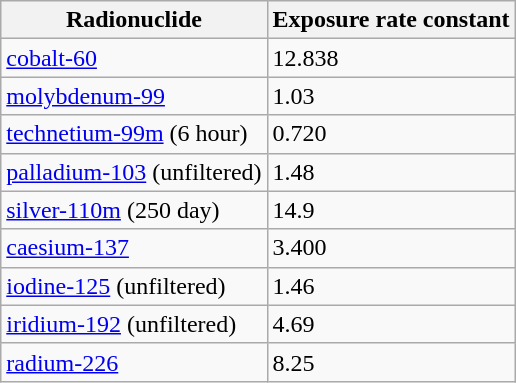<table class="wikitable">
<tr>
<th>Radionuclide</th>
<th>Exposure rate constant</th>
</tr>
<tr>
<td><a href='#'>cobalt-60</a></td>
<td>12.838</td>
</tr>
<tr>
<td><a href='#'>molybdenum-99</a></td>
<td>1.03</td>
</tr>
<tr>
<td><a href='#'>technetium-99m</a>  (6 hour)</td>
<td>0.720</td>
</tr>
<tr>
<td><a href='#'>palladium-103</a> (unfiltered)</td>
<td>1.48</td>
</tr>
<tr>
<td><a href='#'>silver-110m</a> (250 day)</td>
<td>14.9</td>
</tr>
<tr>
<td><a href='#'>caesium-137</a></td>
<td>3.400</td>
</tr>
<tr>
<td><a href='#'>iodine-125</a> (unfiltered)</td>
<td>1.46</td>
</tr>
<tr>
<td><a href='#'>iridium-192</a> (unfiltered)</td>
<td>4.69</td>
</tr>
<tr>
<td><a href='#'>radium-226</a></td>
<td>8.25</td>
</tr>
</table>
